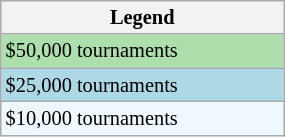<table class="wikitable" style="font-size:85%; width:15%;">
<tr>
<th>Legend</th>
</tr>
<tr style="background:#addfad;">
<td>$50,000 tournaments</td>
</tr>
<tr style="background:lightblue;">
<td>$25,000 tournaments</td>
</tr>
<tr style="background:#f0f8ff;">
<td>$10,000 tournaments</td>
</tr>
</table>
